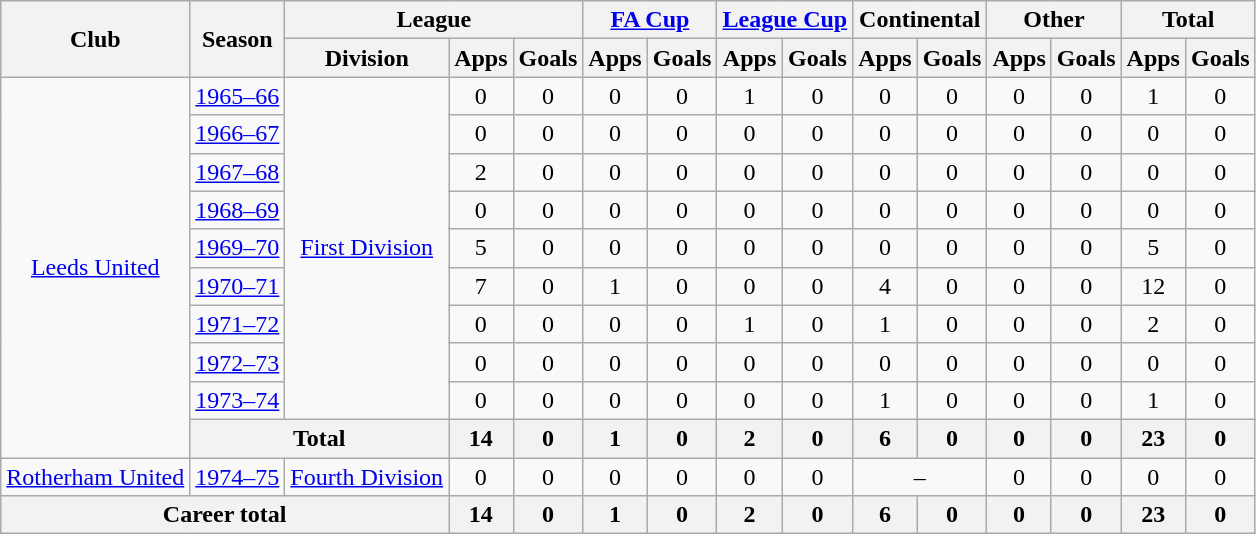<table class="wikitable" style="text-align: center">
<tr>
<th rowspan="2">Club</th>
<th rowspan="2">Season</th>
<th colspan="3">League</th>
<th colspan="2"><a href='#'>FA Cup</a></th>
<th colspan="2"><a href='#'>League Cup</a></th>
<th colspan="2">Continental</th>
<th colspan="2">Other</th>
<th colspan="2">Total</th>
</tr>
<tr>
<th>Division</th>
<th>Apps</th>
<th>Goals</th>
<th>Apps</th>
<th>Goals</th>
<th>Apps</th>
<th>Goals</th>
<th>Apps</th>
<th>Goals</th>
<th>Apps</th>
<th>Goals</th>
<th>Apps</th>
<th>Goals</th>
</tr>
<tr>
<td rowspan="10"><a href='#'>Leeds United</a></td>
<td><a href='#'>1965–66</a></td>
<td rowspan="9"><a href='#'>First Division</a></td>
<td>0</td>
<td>0</td>
<td>0</td>
<td>0</td>
<td>1</td>
<td>0</td>
<td>0</td>
<td>0</td>
<td>0</td>
<td>0</td>
<td>1</td>
<td>0</td>
</tr>
<tr>
<td><a href='#'>1966–67</a></td>
<td>0</td>
<td>0</td>
<td>0</td>
<td>0</td>
<td>0</td>
<td>0</td>
<td>0</td>
<td>0</td>
<td>0</td>
<td>0</td>
<td>0</td>
<td>0</td>
</tr>
<tr>
<td><a href='#'>1967–68</a></td>
<td>2</td>
<td>0</td>
<td>0</td>
<td>0</td>
<td>0</td>
<td>0</td>
<td>0</td>
<td>0</td>
<td>0</td>
<td>0</td>
<td>0</td>
<td>0</td>
</tr>
<tr>
<td><a href='#'>1968–69</a></td>
<td>0</td>
<td>0</td>
<td>0</td>
<td>0</td>
<td>0</td>
<td>0</td>
<td>0</td>
<td>0</td>
<td>0</td>
<td>0</td>
<td>0</td>
<td>0</td>
</tr>
<tr>
<td><a href='#'>1969–70</a></td>
<td>5</td>
<td>0</td>
<td>0</td>
<td>0</td>
<td>0</td>
<td>0</td>
<td>0</td>
<td>0</td>
<td>0</td>
<td>0</td>
<td>5</td>
<td>0</td>
</tr>
<tr>
<td><a href='#'>1970–71</a></td>
<td>7</td>
<td>0</td>
<td>1</td>
<td>0</td>
<td>0</td>
<td>0</td>
<td>4</td>
<td>0</td>
<td>0</td>
<td>0</td>
<td>12</td>
<td>0</td>
</tr>
<tr>
<td><a href='#'>1971–72</a></td>
<td>0</td>
<td>0</td>
<td>0</td>
<td>0</td>
<td>1</td>
<td>0</td>
<td>1</td>
<td>0</td>
<td>0</td>
<td>0</td>
<td>2</td>
<td>0</td>
</tr>
<tr>
<td><a href='#'>1972–73</a></td>
<td>0</td>
<td>0</td>
<td>0</td>
<td>0</td>
<td>0</td>
<td>0</td>
<td>0</td>
<td>0</td>
<td>0</td>
<td>0</td>
<td>0</td>
<td>0</td>
</tr>
<tr>
<td><a href='#'>1973–74</a></td>
<td>0</td>
<td>0</td>
<td>0</td>
<td>0</td>
<td>0</td>
<td>0</td>
<td>1</td>
<td>0</td>
<td>0</td>
<td>0</td>
<td>1</td>
<td>0</td>
</tr>
<tr>
<th colspan="2"><strong>Total</strong></th>
<th>14</th>
<th>0</th>
<th>1</th>
<th>0</th>
<th>2</th>
<th>0</th>
<th>6</th>
<th>0</th>
<th>0</th>
<th>0</th>
<th>23</th>
<th>0</th>
</tr>
<tr>
<td><a href='#'>Rotherham United</a></td>
<td><a href='#'>1974–75</a></td>
<td><a href='#'>Fourth Division</a></td>
<td>0</td>
<td>0</td>
<td>0</td>
<td>0</td>
<td>0</td>
<td>0</td>
<td colspan="2">–</td>
<td>0</td>
<td>0</td>
<td>0</td>
<td>0</td>
</tr>
<tr>
<th colspan="3">Career total</th>
<th>14</th>
<th>0</th>
<th>1</th>
<th>0</th>
<th>2</th>
<th>0</th>
<th>6</th>
<th>0</th>
<th>0</th>
<th>0</th>
<th>23</th>
<th>0</th>
</tr>
</table>
